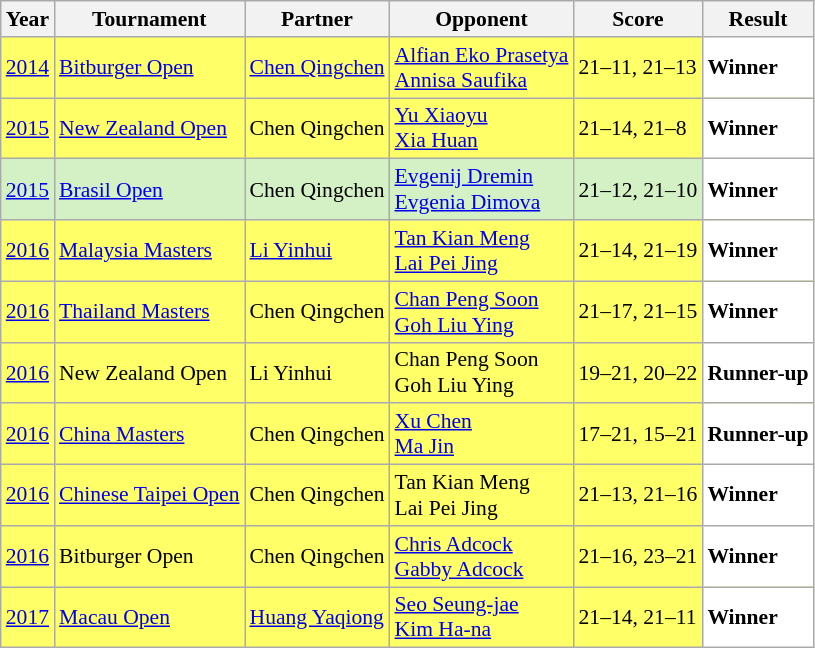<table class="sortable wikitable" style="font-size: 90%">
<tr>
<th>Year</th>
<th>Tournament</th>
<th>Partner</th>
<th>Opponent</th>
<th>Score</th>
<th>Result</th>
</tr>
<tr style="background:#FFFF67">
<td align="center"><a href='#'>2014</a></td>
<td align="left"><a href='#'>Bitburger Open</a></td>
<td align="left"> <a href='#'>Chen Qingchen</a></td>
<td align="left"> <a href='#'>Alfian Eko Prasetya</a><br> <a href='#'>Annisa Saufika</a></td>
<td align="left">21–11, 21–13</td>
<td style="text-align:left; background:white"> <strong>Winner</strong></td>
</tr>
<tr style="background:#FFFF67">
<td align="center"><a href='#'>2015</a></td>
<td align="left"><a href='#'>New Zealand Open</a></td>
<td align="left"> Chen Qingchen</td>
<td align="left"> <a href='#'>Yu Xiaoyu</a><br> <a href='#'>Xia Huan</a></td>
<td align="left">21–14, 21–8</td>
<td style="text-align:left; background:white"> <strong>Winner</strong></td>
</tr>
<tr style="background:#D4F1C5">
<td align="center"><a href='#'>2015</a></td>
<td align="left"><a href='#'>Brasil Open</a></td>
<td align="left"> Chen Qingchen</td>
<td align="left"> <a href='#'>Evgenij Dremin</a><br> <a href='#'>Evgenia Dimova</a></td>
<td align="left">21–12, 21–10</td>
<td style="text-align:left; background:white"> <strong>Winner</strong></td>
</tr>
<tr style="background:#FFFF67">
<td align="center"><a href='#'>2016</a></td>
<td align="left"><a href='#'>Malaysia Masters</a></td>
<td align="left"> <a href='#'>Li Yinhui</a></td>
<td align="left"> <a href='#'>Tan Kian Meng</a><br> <a href='#'>Lai Pei Jing</a></td>
<td align="left">21–14, 21–19</td>
<td style="text-align:left; background:white"> <strong>Winner</strong></td>
</tr>
<tr style="background:#FFFF67">
<td align="center"><a href='#'>2016</a></td>
<td align="left"><a href='#'>Thailand Masters</a></td>
<td align="left"> Chen Qingchen</td>
<td align="left"> <a href='#'>Chan Peng Soon</a><br> <a href='#'>Goh Liu Ying</a></td>
<td align="left">21–17, 21–15</td>
<td style="text-align:left; background:white"> <strong>Winner</strong></td>
</tr>
<tr style="background:#FFFF67">
<td align="center"><a href='#'>2016</a></td>
<td align="left">New Zealand Open</td>
<td align="left"> Li Yinhui</td>
<td align="left"> Chan Peng Soon<br> Goh Liu Ying</td>
<td align="left">19–21, 20–22</td>
<td style="text-align:left; background:white"> <strong>Runner-up</strong></td>
</tr>
<tr style="background:#FFFF67">
<td align="center"><a href='#'>2016</a></td>
<td align="left"><a href='#'>China Masters</a></td>
<td align="left"> Chen Qingchen</td>
<td align="left"> <a href='#'>Xu Chen</a><br> <a href='#'>Ma Jin</a></td>
<td align="left">17–21, 15–21</td>
<td style="text-align:left; background:white"> <strong>Runner-up</strong></td>
</tr>
<tr style="background:#FFFF67">
<td align="center"><a href='#'>2016</a></td>
<td align="left"><a href='#'>Chinese Taipei Open</a></td>
<td align="left"> Chen Qingchen</td>
<td align="left"> Tan Kian Meng<br> Lai Pei Jing</td>
<td align="left">21–13, 21–16</td>
<td style="text-align:left; background:white"> <strong>Winner</strong></td>
</tr>
<tr style="background:#FFFF67">
<td align="center"><a href='#'>2016</a></td>
<td align="left">Bitburger Open</td>
<td align="left"> Chen Qingchen</td>
<td align="left"> <a href='#'>Chris Adcock</a><br> <a href='#'>Gabby Adcock</a></td>
<td align="left">21–16, 23–21</td>
<td style="text-align:left; background:white"> <strong>Winner</strong></td>
</tr>
<tr style="background:#FFFF67">
<td align="center"><a href='#'>2017</a></td>
<td align="left"><a href='#'>Macau Open</a></td>
<td align="left"> <a href='#'>Huang Yaqiong</a></td>
<td align="left"> <a href='#'>Seo Seung-jae</a><br> <a href='#'>Kim Ha-na</a></td>
<td align="left">21–14, 21–11</td>
<td style="text-align:left; background:white"> <strong>Winner</strong></td>
</tr>
</table>
